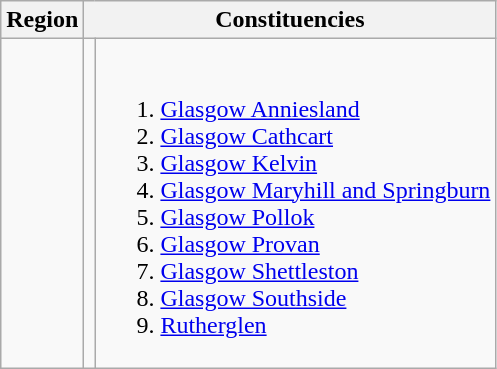<table class="wikitable">
<tr>
<th bgcolor="#ff9999">Region</th>
<th colspan=2 bgcolor="#ff9999">Constituencies</th>
</tr>
<tr>
<td></td>
<td></td>
<td valign="top"><br><ol><li><a href='#'>Glasgow Anniesland</a></li><li><a href='#'>Glasgow Cathcart</a></li><li><a href='#'>Glasgow Kelvin</a></li><li><a href='#'>Glasgow Maryhill and Springburn</a></li><li><a href='#'>Glasgow Pollok</a></li><li><a href='#'>Glasgow Provan</a></li><li><a href='#'>Glasgow Shettleston</a></li><li><a href='#'>Glasgow Southside</a></li><li><a href='#'>Rutherglen</a></li></ol></td>
</tr>
</table>
